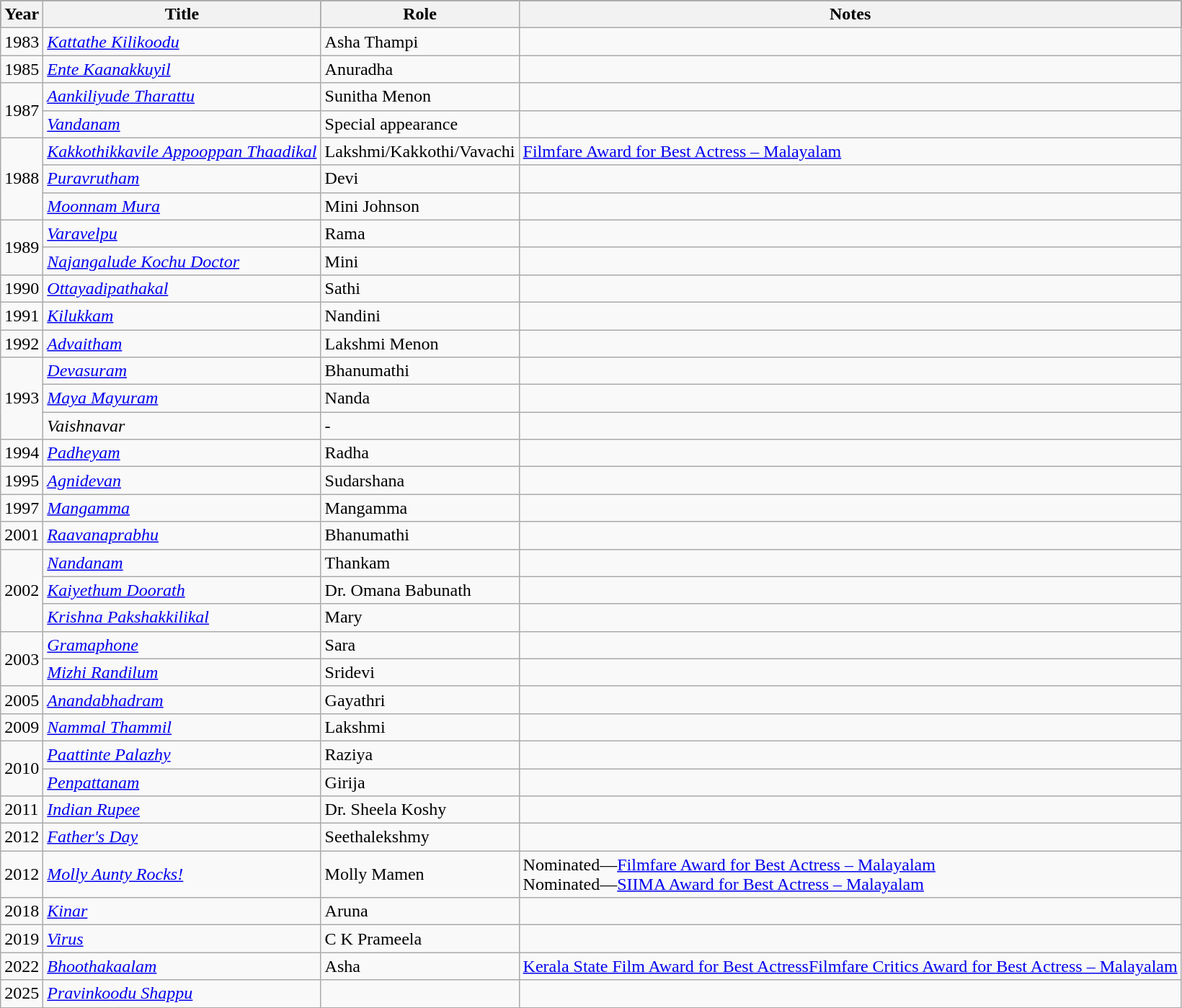<table class="wikitable sortable">
<tr style="background:#000;">
<th>Year</th>
<th>Title</th>
<th>Role</th>
<th>Notes</th>
</tr>
<tr>
<td>1983</td>
<td><em><a href='#'>Kattathe Kilikoodu</a></em></td>
<td>Asha Thampi</td>
<td></td>
</tr>
<tr>
<td>1985</td>
<td><em><a href='#'>Ente Kaanakkuyil</a></em></td>
<td>Anuradha</td>
<td></td>
</tr>
<tr>
<td rowspan="2">1987</td>
<td><em><a href='#'>Aankiliyude Tharattu</a></em></td>
<td>Sunitha Menon</td>
<td></td>
</tr>
<tr>
<td><em><a href='#'>Vandanam</a></em></td>
<td>Special appearance</td>
<td></td>
</tr>
<tr>
<td rowspan="3">1988</td>
<td><em><a href='#'>Kakkothikkavile Appooppan Thaadikal</a></em></td>
<td>Lakshmi/Kakkothi/Vavachi</td>
<td><a href='#'>Filmfare Award for Best Actress – Malayalam</a></td>
</tr>
<tr>
<td><em><a href='#'>Puravrutham</a></em></td>
<td>Devi</td>
<td></td>
</tr>
<tr>
<td><em><a href='#'>Moonnam Mura</a></em></td>
<td>Mini Johnson</td>
<td></td>
</tr>
<tr>
<td rowspan="2">1989</td>
<td><em><a href='#'>Varavelpu</a></em></td>
<td>Rama</td>
<td></td>
</tr>
<tr>
<td><em><a href='#'>Najangalude Kochu Doctor</a></em></td>
<td>Mini</td>
<td></td>
</tr>
<tr>
<td>1990</td>
<td><em><a href='#'>Ottayadipathakal</a></em></td>
<td>Sathi</td>
<td></td>
</tr>
<tr>
<td>1991</td>
<td><em><a href='#'>Kilukkam</a></em></td>
<td>Nandini</td>
<td></td>
</tr>
<tr>
<td>1992</td>
<td><em><a href='#'>Advaitham</a></em></td>
<td>Lakshmi Menon</td>
<td></td>
</tr>
<tr>
<td rowspan="3">1993</td>
<td><em><a href='#'>Devasuram</a></em></td>
<td>Bhanumathi</td>
<td></td>
</tr>
<tr>
<td><em><a href='#'>Maya Mayuram</a></em></td>
<td>Nanda</td>
<td></td>
</tr>
<tr>
<td><em>Vaishnavar</em></td>
<td>-</td>
<td></td>
</tr>
<tr>
<td>1994</td>
<td><em><a href='#'>Padheyam</a></em></td>
<td>Radha</td>
<td></td>
</tr>
<tr>
<td>1995</td>
<td><em><a href='#'>Agnidevan</a></em></td>
<td>Sudarshana</td>
<td></td>
</tr>
<tr>
<td>1997</td>
<td><em><a href='#'>Mangamma</a></em></td>
<td>Mangamma</td>
<td></td>
</tr>
<tr>
<td>2001</td>
<td><em><a href='#'>Raavanaprabhu</a></em></td>
<td>Bhanumathi</td>
<td></td>
</tr>
<tr>
<td rowspan="3">2002</td>
<td><em><a href='#'>Nandanam</a></em></td>
<td>Thankam</td>
<td></td>
</tr>
<tr>
<td><em><a href='#'>Kaiyethum Doorath</a></em></td>
<td>Dr. Omana Babunath</td>
<td></td>
</tr>
<tr>
<td><em><a href='#'>Krishna Pakshakkilikal</a></em></td>
<td>Mary</td>
<td></td>
</tr>
<tr>
<td rowspan="2">2003</td>
<td><em><a href='#'>Gramaphone</a></em></td>
<td>Sara</td>
<td></td>
</tr>
<tr>
<td><em><a href='#'>Mizhi Randilum</a></em></td>
<td>Sridevi</td>
<td></td>
</tr>
<tr>
<td>2005</td>
<td><em><a href='#'>Anandabhadram</a></em></td>
<td>Gayathri</td>
<td></td>
</tr>
<tr>
<td>2009</td>
<td><em><a href='#'>Nammal Thammil</a></em></td>
<td>Lakshmi</td>
<td></td>
</tr>
<tr>
<td rowspan="2">2010</td>
<td><em><a href='#'>Paattinte Palazhy</a></em></td>
<td>Raziya</td>
<td></td>
</tr>
<tr>
<td><em><a href='#'>Penpattanam</a></em></td>
<td>Girija</td>
<td></td>
</tr>
<tr>
<td>2011</td>
<td><em><a href='#'>Indian Rupee</a></em></td>
<td>Dr. Sheela Koshy</td>
<td></td>
</tr>
<tr>
<td>2012</td>
<td><em><a href='#'>Father's Day</a></em></td>
<td>Seethalekshmy</td>
<td></td>
</tr>
<tr>
<td>2012</td>
<td><em><a href='#'>Molly Aunty Rocks!</a></em></td>
<td>Molly Mamen</td>
<td>Nominated—<a href='#'>Filmfare Award for Best Actress – Malayalam</a><br>Nominated—<a href='#'>SIIMA Award for Best Actress – Malayalam</a></td>
</tr>
<tr>
<td>2018</td>
<td><em><a href='#'>Kinar</a></em></td>
<td>Aruna</td>
<td></td>
</tr>
<tr>
<td>2019</td>
<td><em><a href='#'>Virus</a></em></td>
<td>C K Prameela</td>
<td></td>
</tr>
<tr>
<td>2022</td>
<td><em><a href='#'>Bhoothakaalam</a></em></td>
<td>Asha</td>
<td><a href='#'>Kerala State Film Award for Best Actress</a><a href='#'>Filmfare Critics Award for Best Actress – Malayalam</a></td>
</tr>
<tr>
<td>2025</td>
<td><em><a href='#'>Pravinkoodu Shappu</a></em></td>
<td></td>
<td></td>
</tr>
</table>
